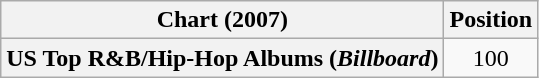<table class="wikitable plainrowheaders" style="text-align:center">
<tr>
<th scope="col">Chart (2007)</th>
<th scope="col">Position</th>
</tr>
<tr>
<th scope="row">US Top R&B/Hip-Hop Albums (<em>Billboard</em>)</th>
<td>100</td>
</tr>
</table>
